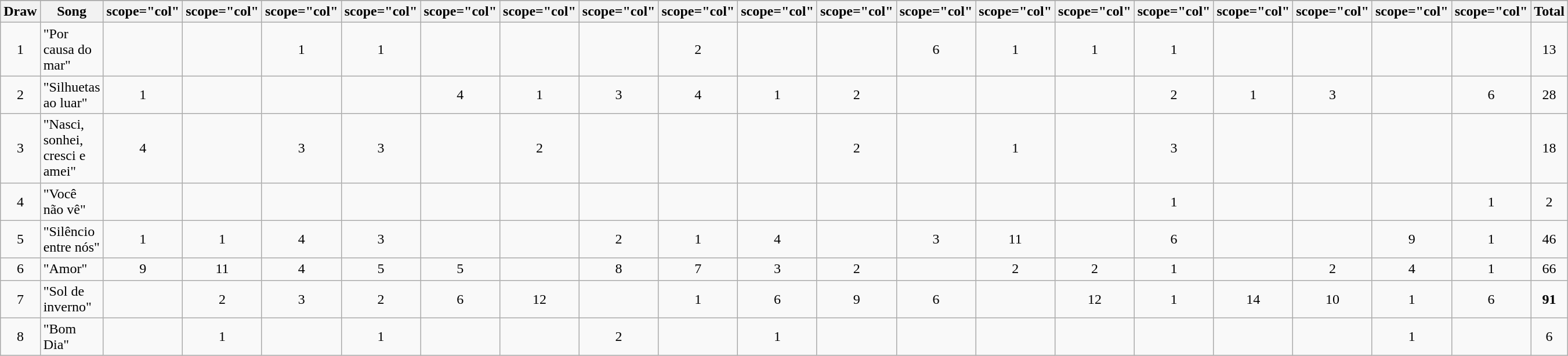<table class="wikitable plainrowheaders" style="margin: 1em auto 1em auto; text-align:center;">
<tr>
</tr>
<tr>
<th scope="col">Draw</th>
<th scope="col">Song</th>
<th>scope="col" </th>
<th>scope="col" </th>
<th>scope="col" </th>
<th>scope="col" </th>
<th>scope="col" </th>
<th>scope="col" </th>
<th>scope="col" </th>
<th>scope="col" </th>
<th>scope="col" </th>
<th>scope="col" </th>
<th>scope="col" </th>
<th>scope="col" </th>
<th>scope="col" </th>
<th>scope="col" </th>
<th>scope="col" </th>
<th>scope="col" </th>
<th>scope="col" </th>
<th>scope="col" </th>
<th scope="col">Total</th>
</tr>
<tr>
<td>1</td>
<td align="left">"Por causa do mar"</td>
<td></td>
<td></td>
<td>1</td>
<td>1</td>
<td></td>
<td></td>
<td></td>
<td>2</td>
<td></td>
<td></td>
<td>6</td>
<td>1</td>
<td>1</td>
<td>1</td>
<td></td>
<td></td>
<td></td>
<td></td>
<td>13</td>
</tr>
<tr>
<td>2</td>
<td align="left">"Silhuetas ao luar"</td>
<td>1</td>
<td></td>
<td></td>
<td></td>
<td>4</td>
<td>1</td>
<td>3</td>
<td>4</td>
<td>1</td>
<td>2</td>
<td></td>
<td></td>
<td></td>
<td>2</td>
<td>1</td>
<td>3</td>
<td></td>
<td>6</td>
<td>28</td>
</tr>
<tr>
<td>3</td>
<td align="left">"Nasci, sonhei, cresci e amei"</td>
<td>4</td>
<td></td>
<td>3</td>
<td>3</td>
<td></td>
<td>2</td>
<td></td>
<td></td>
<td></td>
<td>2</td>
<td></td>
<td>1</td>
<td></td>
<td>3</td>
<td></td>
<td></td>
<td></td>
<td></td>
<td>18</td>
</tr>
<tr>
<td>4</td>
<td align="left">"Você não vê"</td>
<td></td>
<td></td>
<td></td>
<td></td>
<td></td>
<td></td>
<td></td>
<td></td>
<td></td>
<td></td>
<td></td>
<td></td>
<td></td>
<td>1</td>
<td></td>
<td></td>
<td></td>
<td>1</td>
<td>2</td>
</tr>
<tr>
<td>5</td>
<td align="left">"Silêncio entre nós"</td>
<td>1</td>
<td>1</td>
<td>4</td>
<td>3</td>
<td></td>
<td></td>
<td>2</td>
<td>1</td>
<td>4</td>
<td></td>
<td>3</td>
<td>11</td>
<td></td>
<td>6</td>
<td></td>
<td></td>
<td>9</td>
<td>1</td>
<td>46</td>
</tr>
<tr>
<td>6</td>
<td align="left">"Amor"</td>
<td>9</td>
<td>11</td>
<td>4</td>
<td>5</td>
<td>5</td>
<td></td>
<td>8</td>
<td>7</td>
<td>3</td>
<td>2</td>
<td></td>
<td>2</td>
<td>2</td>
<td>1</td>
<td></td>
<td>2</td>
<td>4</td>
<td>1</td>
<td>66</td>
</tr>
<tr>
<td>7</td>
<td align="left">"Sol de inverno"</td>
<td></td>
<td>2</td>
<td>3</td>
<td>2</td>
<td>6</td>
<td>12</td>
<td></td>
<td>1</td>
<td>6</td>
<td>9</td>
<td>6</td>
<td></td>
<td>12</td>
<td>1</td>
<td>14</td>
<td>10</td>
<td>1</td>
<td>6</td>
<td><strong>91</strong></td>
</tr>
<tr>
<td>8</td>
<td align="left">"Bom Dia"</td>
<td></td>
<td>1</td>
<td></td>
<td>1</td>
<td></td>
<td></td>
<td>2</td>
<td></td>
<td>1</td>
<td></td>
<td></td>
<td></td>
<td></td>
<td></td>
<td></td>
<td></td>
<td>1</td>
<td></td>
<td>6</td>
</tr>
</table>
